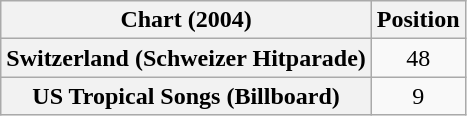<table class="wikitable plainrowheaders " style="text-align:center;">
<tr>
<th scope="col">Chart (2004)</th>
<th scope="col">Position</th>
</tr>
<tr>
<th scope="row">Switzerland (Schweizer Hitparade)</th>
<td>48</td>
</tr>
<tr>
<th scope="row">US Tropical Songs (Billboard)</th>
<td>9</td>
</tr>
</table>
